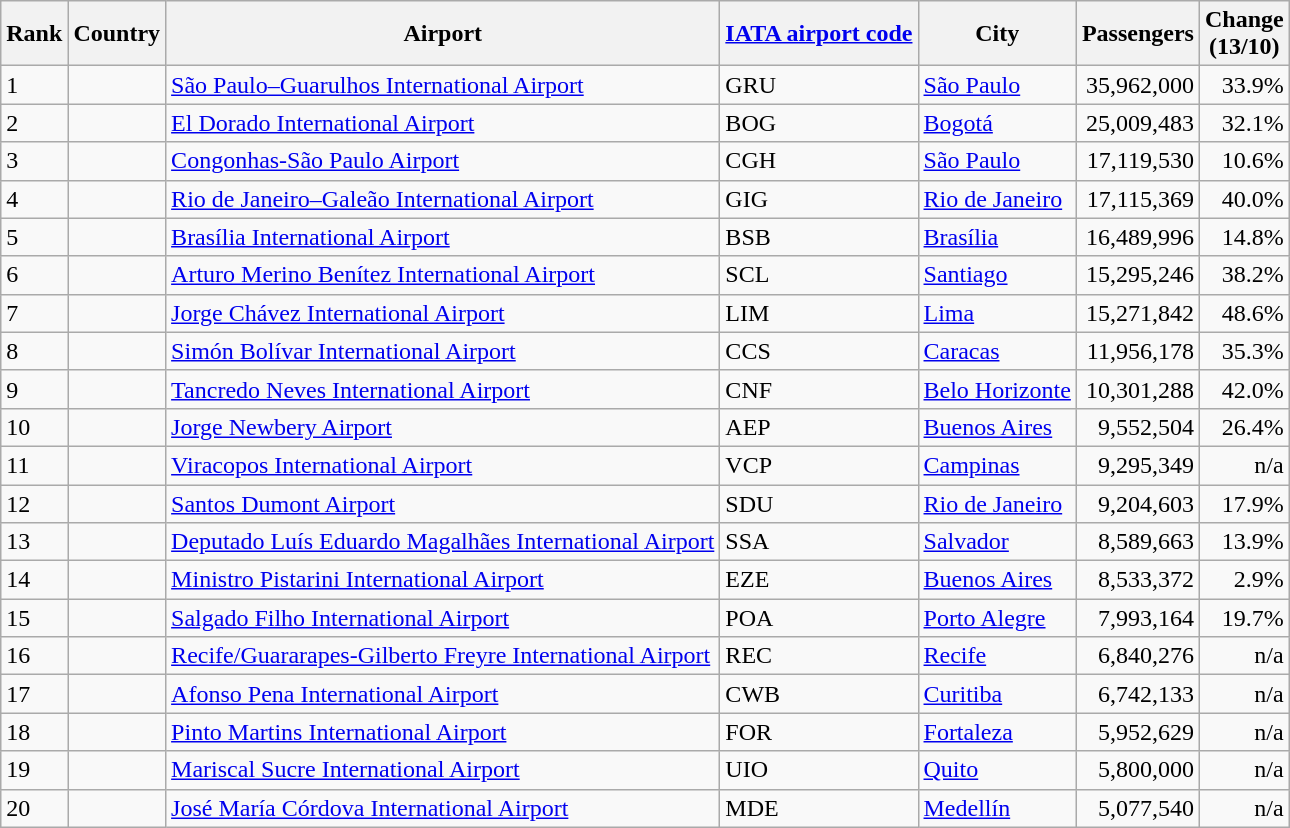<table class="wikitable sortable">
<tr>
<th>Rank</th>
<th>Country</th>
<th>Airport</th>
<th><a href='#'>IATA airport code</a></th>
<th>City</th>
<th>Passengers</th>
<th>Change <br>(13/10)</th>
</tr>
<tr>
<td>1</td>
<td></td>
<td><a href='#'>São Paulo–Guarulhos International Airport</a></td>
<td>GRU</td>
<td><a href='#'>São Paulo</a></td>
<td align="right">35,962,000</td>
<td align="right">33.9%</td>
</tr>
<tr>
<td>2</td>
<td></td>
<td><a href='#'>El Dorado International Airport</a></td>
<td>BOG</td>
<td><a href='#'>Bogotá</a></td>
<td align="right">25,009,483</td>
<td align="right">32.1%</td>
</tr>
<tr>
<td>3</td>
<td></td>
<td><a href='#'>Congonhas-São Paulo Airport</a></td>
<td>CGH</td>
<td><a href='#'>São Paulo</a></td>
<td align="right">17,119,530</td>
<td align="right">10.6%</td>
</tr>
<tr>
<td>4</td>
<td></td>
<td><a href='#'>Rio de Janeiro–Galeão International Airport</a></td>
<td>GIG</td>
<td><a href='#'>Rio de Janeiro</a></td>
<td align="right">17,115,369</td>
<td align="right">40.0%</td>
</tr>
<tr>
<td>5</td>
<td></td>
<td><a href='#'>Brasília International Airport</a></td>
<td>BSB</td>
<td><a href='#'>Brasília</a></td>
<td align="right">16,489,996</td>
<td align="right">14.8%</td>
</tr>
<tr>
<td>6</td>
<td></td>
<td><a href='#'>Arturo Merino Benítez International Airport</a></td>
<td>SCL</td>
<td><a href='#'>Santiago</a></td>
<td align="right">15,295,246</td>
<td align="right">38.2%</td>
</tr>
<tr>
<td>7</td>
<td></td>
<td><a href='#'>Jorge Chávez International Airport</a></td>
<td>LIM</td>
<td><a href='#'>Lima</a></td>
<td align="right">15,271,842</td>
<td align="right">48.6%</td>
</tr>
<tr>
<td>8</td>
<td></td>
<td><a href='#'>Simón Bolívar International Airport</a></td>
<td>CCS</td>
<td><a href='#'>Caracas</a></td>
<td align="right">11,956,178</td>
<td align="right">35.3%</td>
</tr>
<tr>
<td>9</td>
<td></td>
<td><a href='#'>Tancredo Neves International Airport</a></td>
<td>CNF</td>
<td><a href='#'>Belo Horizonte</a></td>
<td align="right">10,301,288</td>
<td align="right">42.0%</td>
</tr>
<tr>
<td>10</td>
<td></td>
<td><a href='#'>Jorge Newbery Airport</a></td>
<td>AEP</td>
<td><a href='#'>Buenos Aires</a></td>
<td align="right">9,552,504</td>
<td align="right">26.4%</td>
</tr>
<tr>
<td>11</td>
<td></td>
<td><a href='#'>Viracopos International Airport</a></td>
<td>VCP</td>
<td><a href='#'>Campinas</a></td>
<td align="right">9,295,349</td>
<td align="right">n/a</td>
</tr>
<tr>
<td>12</td>
<td></td>
<td><a href='#'>Santos Dumont Airport</a></td>
<td>SDU</td>
<td><a href='#'>Rio de Janeiro</a></td>
<td align="right">9,204,603</td>
<td align="right">17.9%</td>
</tr>
<tr>
<td>13</td>
<td></td>
<td><a href='#'>Deputado Luís Eduardo Magalhães International Airport</a></td>
<td>SSA</td>
<td><a href='#'>Salvador</a></td>
<td align="right">8,589,663</td>
<td align="right">13.9%</td>
</tr>
<tr>
<td>14</td>
<td></td>
<td><a href='#'>Ministro Pistarini International Airport</a></td>
<td>EZE</td>
<td><a href='#'>Buenos Aires</a></td>
<td align="right">8,533,372</td>
<td align="right">2.9%</td>
</tr>
<tr>
<td>15</td>
<td></td>
<td><a href='#'>Salgado Filho International Airport</a></td>
<td>POA</td>
<td><a href='#'>Porto Alegre</a></td>
<td align="right">7,993,164</td>
<td align="right">19.7%</td>
</tr>
<tr>
<td>16</td>
<td></td>
<td><a href='#'>Recife/Guararapes-Gilberto Freyre International Airport</a></td>
<td>REC</td>
<td><a href='#'>Recife</a></td>
<td align="right">6,840,276</td>
<td align="right">n/a</td>
</tr>
<tr>
<td>17</td>
<td></td>
<td><a href='#'>Afonso Pena International Airport</a></td>
<td>CWB</td>
<td><a href='#'>Curitiba</a></td>
<td align="right">6,742,133</td>
<td align="right">n/a</td>
</tr>
<tr>
<td>18</td>
<td></td>
<td><a href='#'>Pinto Martins International Airport</a></td>
<td>FOR</td>
<td><a href='#'>Fortaleza</a></td>
<td align="right">5,952,629</td>
<td align="right">n/a</td>
</tr>
<tr>
<td>19</td>
<td></td>
<td><a href='#'>Mariscal Sucre International Airport</a></td>
<td>UIO</td>
<td><a href='#'>Quito</a></td>
<td align="right">5,800,000</td>
<td align="right">n/a</td>
</tr>
<tr>
<td>20</td>
<td></td>
<td><a href='#'>José María Córdova International Airport</a></td>
<td>MDE</td>
<td><a href='#'>Medellín</a></td>
<td align="right">5,077,540</td>
<td align="right">n/a</td>
</tr>
</table>
